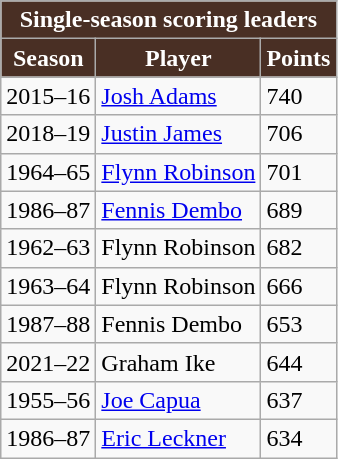<table class="wikitable" style="float:left; margin-right:1em">
<tr>
<th style="background:#492f24; color:white;" colspan=6>Single-season scoring leaders</th>
</tr>
<tr>
<th style="background:#492f24; color:white">Season</th>
<th style="background:#492f24; color:white">Player</th>
<th style="background:#492f24; color:white">Points</th>
</tr>
<tr>
<td>2015–16</td>
<td><a href='#'>Josh Adams</a></td>
<td>740</td>
</tr>
<tr>
<td>2018–19</td>
<td><a href='#'>Justin James</a></td>
<td>706</td>
</tr>
<tr>
<td>1964–65</td>
<td><a href='#'>Flynn Robinson</a></td>
<td>701</td>
</tr>
<tr>
<td>1986–87</td>
<td><a href='#'>Fennis Dembo</a></td>
<td>689</td>
</tr>
<tr>
<td>1962–63</td>
<td>Flynn Robinson</td>
<td>682</td>
</tr>
<tr>
<td>1963–64</td>
<td>Flynn Robinson</td>
<td>666</td>
</tr>
<tr>
<td>1987–88</td>
<td>Fennis Dembo</td>
<td>653</td>
</tr>
<tr>
<td>2021–22</td>
<td>Graham Ike</td>
<td>644</td>
</tr>
<tr>
<td>1955–56</td>
<td><a href='#'>Joe Capua</a></td>
<td>637</td>
</tr>
<tr>
<td>1986–87</td>
<td><a href='#'>Eric Leckner</a></td>
<td>634</td>
</tr>
</table>
